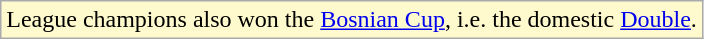<table class="wikitable">
<tr>
<td style="background-color:#FFFACD">League champions also won the <a href='#'>Bosnian Cup</a>, i.e. the domestic <a href='#'>Double</a>.</td>
</tr>
</table>
